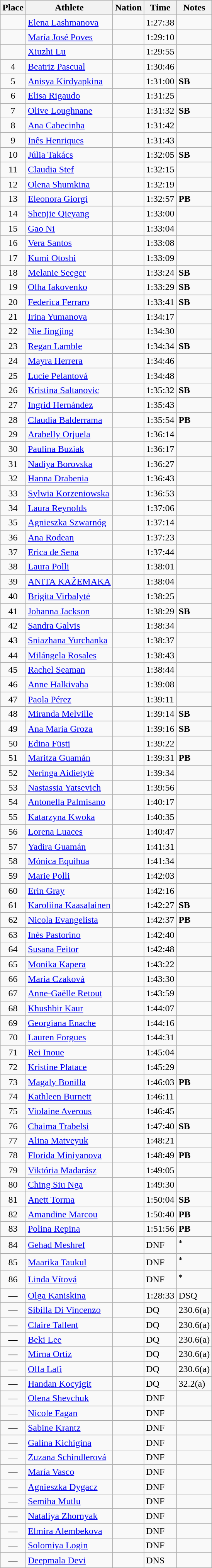<table class=wikitable>
<tr>
<th>Place</th>
<th>Athlete</th>
<th>Nation</th>
<th>Time</th>
<th>Notes</th>
</tr>
<tr>
<td align=center></td>
<td><a href='#'>Elena Lashmanova</a></td>
<td></td>
<td>1:27:38</td>
<td> </td>
</tr>
<tr>
<td align=center></td>
<td><a href='#'>María José Poves</a></td>
<td></td>
<td>1:29:10</td>
<td> </td>
</tr>
<tr>
<td align=center></td>
<td><a href='#'>Xiuzhi Lu</a></td>
<td></td>
<td>1:29:55</td>
<td> </td>
</tr>
<tr>
<td align=center>4</td>
<td><a href='#'>Beatriz Pascual</a></td>
<td></td>
<td>1:30:46</td>
<td> </td>
</tr>
<tr>
<td align=center>5</td>
<td><a href='#'>Anisya Kirdyapkina</a></td>
<td></td>
<td>1:31:00</td>
<td><strong>SB</strong></td>
</tr>
<tr>
<td align=center>6</td>
<td><a href='#'>Elisa Rigaudo</a></td>
<td></td>
<td>1:31:25</td>
<td> </td>
</tr>
<tr>
<td align=center>7</td>
<td><a href='#'>Olive Loughnane</a></td>
<td></td>
<td>1:31:32</td>
<td><strong>SB</strong></td>
</tr>
<tr>
<td align=center>8</td>
<td><a href='#'>Ana Cabecinha</a></td>
<td></td>
<td>1:31:42</td>
<td> </td>
</tr>
<tr>
<td align=center>9</td>
<td><a href='#'>Inês Henriques</a></td>
<td></td>
<td>1:31:43</td>
<td> </td>
</tr>
<tr>
<td align=center>10</td>
<td><a href='#'>Júlia Takács</a></td>
<td></td>
<td>1:32:05</td>
<td><strong>SB</strong></td>
</tr>
<tr>
<td align=center>11</td>
<td><a href='#'>Claudia Stef</a></td>
<td></td>
<td>1:32:15</td>
<td> </td>
</tr>
<tr>
<td align=center>12</td>
<td><a href='#'>Olena Shumkina</a></td>
<td></td>
<td>1:32:19</td>
<td> </td>
</tr>
<tr>
<td align=center>13</td>
<td><a href='#'>Eleonora Giorgi</a></td>
<td></td>
<td>1:32:57</td>
<td><strong>PB</strong></td>
</tr>
<tr>
<td align=center>14</td>
<td><a href='#'>Shenjie Qieyang</a></td>
<td></td>
<td>1:33:00</td>
<td> </td>
</tr>
<tr>
<td align=center>15</td>
<td><a href='#'>Gao Ni</a></td>
<td></td>
<td>1:33:04</td>
<td> </td>
</tr>
<tr>
<td align=center>16</td>
<td><a href='#'>Vera Santos</a></td>
<td></td>
<td>1:33:08</td>
<td> </td>
</tr>
<tr>
<td align=center>17</td>
<td><a href='#'>Kumi Otoshi</a></td>
<td></td>
<td>1:33:09</td>
<td> </td>
</tr>
<tr>
<td align=center>18</td>
<td><a href='#'>Melanie Seeger</a></td>
<td></td>
<td>1:33:24</td>
<td><strong>SB</strong></td>
</tr>
<tr>
<td align=center>19</td>
<td><a href='#'>Olha Iakovenko</a></td>
<td></td>
<td>1:33:29</td>
<td><strong>SB</strong></td>
</tr>
<tr>
<td align=center>20</td>
<td><a href='#'>Federica Ferraro</a></td>
<td></td>
<td>1:33:41</td>
<td><strong>SB</strong></td>
</tr>
<tr>
<td align=center>21</td>
<td><a href='#'>Irina Yumanova</a></td>
<td></td>
<td>1:34:17</td>
<td></td>
</tr>
<tr>
<td align=center>22</td>
<td><a href='#'>Nie Jingjing</a></td>
<td></td>
<td>1:34:30</td>
<td></td>
</tr>
<tr>
<td align=center>23</td>
<td><a href='#'>Regan Lamble</a></td>
<td></td>
<td>1:34:34</td>
<td><strong>SB</strong></td>
</tr>
<tr>
<td align=center>24</td>
<td><a href='#'>Mayra Herrera</a></td>
<td></td>
<td>1:34:46</td>
<td></td>
</tr>
<tr>
<td align=center>25</td>
<td><a href='#'>Lucie Pelantová</a></td>
<td></td>
<td>1:34:48</td>
<td></td>
</tr>
<tr>
<td align=center>26</td>
<td><a href='#'>Kristina Saltanovic</a></td>
<td></td>
<td>1:35:32</td>
<td><strong>SB</strong></td>
</tr>
<tr>
<td align=center>27</td>
<td><a href='#'>Ingrid Hernández</a></td>
<td></td>
<td>1:35:43</td>
<td></td>
</tr>
<tr>
<td align=center>28</td>
<td><a href='#'>Claudia Balderrama</a></td>
<td></td>
<td>1:35:54</td>
<td><strong>PB</strong></td>
</tr>
<tr>
<td align=center>29</td>
<td><a href='#'>Arabelly Orjuela</a></td>
<td></td>
<td>1:36:14</td>
<td></td>
</tr>
<tr>
<td align=center>30</td>
<td><a href='#'>Paulina Buziak</a></td>
<td></td>
<td>1:36:17</td>
<td></td>
</tr>
<tr>
<td align=center>31</td>
<td><a href='#'>Nadiya Borovska</a></td>
<td></td>
<td>1:36:27</td>
<td></td>
</tr>
<tr>
<td align=center>32</td>
<td><a href='#'>Hanna Drabenia</a></td>
<td></td>
<td>1:36:43</td>
<td></td>
</tr>
<tr>
<td align=center>33</td>
<td><a href='#'>Sylwia Korzeniowska</a></td>
<td></td>
<td>1:36:53</td>
<td></td>
</tr>
<tr>
<td align=center>34</td>
<td><a href='#'>Laura Reynolds</a></td>
<td></td>
<td>1:37:06</td>
<td></td>
</tr>
<tr>
<td align=center>35</td>
<td><a href='#'>Agnieszka Szwarnóg</a></td>
<td></td>
<td>1:37:14</td>
<td></td>
</tr>
<tr>
<td align=center>36</td>
<td><a href='#'>Ana Rodean</a></td>
<td></td>
<td>1:37:23</td>
<td></td>
</tr>
<tr>
<td align=center>37</td>
<td><a href='#'>Erica de Sena</a></td>
<td></td>
<td>1:37:44</td>
<td></td>
</tr>
<tr>
<td align=center>38</td>
<td><a href='#'>Laura Polli</a></td>
<td></td>
<td>1:38:01</td>
<td></td>
</tr>
<tr>
<td align=center>39</td>
<td><a href='#'>ANITA KAŽEMAKA</a></td>
<td></td>
<td>1:38:04</td>
<td></td>
</tr>
<tr>
<td align=center>40</td>
<td><a href='#'>Brigita Virbalytė</a></td>
<td></td>
<td>1:38:25</td>
<td></td>
</tr>
<tr>
<td align=center>41</td>
<td><a href='#'>Johanna Jackson</a></td>
<td></td>
<td>1:38:29</td>
<td><strong>SB</strong></td>
</tr>
<tr>
<td align=center>42</td>
<td><a href='#'>Sandra Galvis</a></td>
<td></td>
<td>1:38:34</td>
<td></td>
</tr>
<tr>
<td align=center>43</td>
<td><a href='#'>Sniazhana Yurchanka</a></td>
<td></td>
<td>1:38:37</td>
<td></td>
</tr>
<tr>
<td align=center>44</td>
<td><a href='#'>Milángela Rosales</a></td>
<td></td>
<td>1:38:43</td>
<td></td>
</tr>
<tr>
<td align=center>45</td>
<td><a href='#'>Rachel Seaman</a></td>
<td></td>
<td>1:38:44</td>
<td></td>
</tr>
<tr>
<td align=center>46</td>
<td><a href='#'>Anne Halkivaha</a></td>
<td></td>
<td>1:39:08</td>
<td></td>
</tr>
<tr>
<td align=center>47</td>
<td><a href='#'>Paola Pérez</a></td>
<td></td>
<td>1:39:11</td>
<td></td>
</tr>
<tr>
<td align=center>48</td>
<td><a href='#'>Miranda Melville</a></td>
<td></td>
<td>1:39:14</td>
<td><strong>SB</strong></td>
</tr>
<tr>
<td align=center>49</td>
<td><a href='#'>Ana Maria Groza</a></td>
<td></td>
<td>1:39:16</td>
<td><strong>SB</strong></td>
</tr>
<tr>
<td align=center>50</td>
<td><a href='#'>Edina Füsti</a></td>
<td></td>
<td>1:39:22</td>
<td></td>
</tr>
<tr>
<td align=center>51</td>
<td><a href='#'>Maritza Guamán</a></td>
<td></td>
<td>1:39:31</td>
<td><strong>PB</strong></td>
</tr>
<tr>
<td align=center>52</td>
<td><a href='#'>Neringa Aidietytė</a></td>
<td></td>
<td>1:39:34</td>
<td></td>
</tr>
<tr>
<td align=center>53</td>
<td><a href='#'>Nastassia Yatsevich</a></td>
<td></td>
<td>1:39:56</td>
<td></td>
</tr>
<tr>
<td align=center>54</td>
<td><a href='#'>Antonella Palmisano</a></td>
<td></td>
<td>1:40:17</td>
<td></td>
</tr>
<tr>
<td align=center>55</td>
<td><a href='#'>Katarzyna Kwoka</a></td>
<td></td>
<td>1:40:35</td>
<td></td>
</tr>
<tr>
<td align=center>56</td>
<td><a href='#'>Lorena Luaces</a></td>
<td></td>
<td>1:40:47</td>
<td></td>
</tr>
<tr>
<td align=center>57</td>
<td><a href='#'>Yadira Guamán</a></td>
<td></td>
<td>1:41:31</td>
<td></td>
</tr>
<tr>
<td align=center>58</td>
<td><a href='#'>Mónica Equihua</a></td>
<td></td>
<td>1:41:34</td>
<td></td>
</tr>
<tr>
<td align=center>59</td>
<td><a href='#'>Marie Polli</a></td>
<td></td>
<td>1:42:03</td>
<td></td>
</tr>
<tr>
<td align=center>60</td>
<td><a href='#'>Erin Gray</a></td>
<td></td>
<td>1:42:16</td>
<td></td>
</tr>
<tr>
<td align=center>61</td>
<td><a href='#'>Karoliina Kaasalainen</a></td>
<td></td>
<td>1:42:27</td>
<td><strong>SB</strong></td>
</tr>
<tr>
<td align=center>62</td>
<td><a href='#'>Nicola Evangelista</a></td>
<td></td>
<td>1:42:37</td>
<td><strong>PB</strong></td>
</tr>
<tr>
<td align=center>63</td>
<td><a href='#'>Inès Pastorino</a></td>
<td></td>
<td>1:42:40</td>
<td></td>
</tr>
<tr>
<td align=center>64</td>
<td><a href='#'>Susana Feitor</a></td>
<td></td>
<td>1:42:48</td>
<td></td>
</tr>
<tr>
<td align=center>65</td>
<td><a href='#'>Monika Kapera</a></td>
<td></td>
<td>1:43:22</td>
<td></td>
</tr>
<tr>
<td align=center>66</td>
<td><a href='#'>Maria Czaková</a></td>
<td></td>
<td>1:43:30</td>
<td></td>
</tr>
<tr>
<td align=center>67</td>
<td><a href='#'>Anne-Gaëlle Retout</a></td>
<td></td>
<td>1:43:59</td>
<td></td>
</tr>
<tr>
<td align=center>68</td>
<td><a href='#'>Khushbir Kaur</a></td>
<td></td>
<td>1:44:07</td>
<td></td>
</tr>
<tr>
<td align=center>69</td>
<td><a href='#'>Georgiana Enache</a></td>
<td></td>
<td>1:44:16</td>
<td></td>
</tr>
<tr>
<td align=center>70</td>
<td><a href='#'>Lauren Forgues</a></td>
<td></td>
<td>1:44:31</td>
<td></td>
</tr>
<tr>
<td align=center>71</td>
<td><a href='#'>Rei Inoue</a></td>
<td></td>
<td>1:45:04</td>
<td></td>
</tr>
<tr>
<td align=center>72</td>
<td><a href='#'>Kristine Platace</a></td>
<td></td>
<td>1:45:29</td>
<td></td>
</tr>
<tr>
<td align=center>73</td>
<td><a href='#'>Magaly Bonilla</a></td>
<td></td>
<td>1:46:03</td>
<td><strong>PB</strong></td>
</tr>
<tr>
<td align=center>74</td>
<td><a href='#'>Kathleen Burnett</a></td>
<td></td>
<td>1:46:11</td>
<td></td>
</tr>
<tr>
<td align=center>75</td>
<td><a href='#'>Violaine Averous</a></td>
<td></td>
<td>1:46:45</td>
<td></td>
</tr>
<tr>
<td align=center>76</td>
<td><a href='#'>Chaima Trabelsi</a></td>
<td></td>
<td>1:47:40</td>
<td><strong>SB</strong></td>
</tr>
<tr>
<td align=center>77</td>
<td><a href='#'>Alina Matveyuk</a></td>
<td></td>
<td>1:48:21</td>
<td></td>
</tr>
<tr>
<td align=center>78</td>
<td><a href='#'>Florida Miniyanova</a></td>
<td></td>
<td>1:48:49</td>
<td><strong>PB</strong></td>
</tr>
<tr>
<td align=center>79</td>
<td><a href='#'>Viktória Madarász</a></td>
<td></td>
<td>1:49:05</td>
<td></td>
</tr>
<tr>
<td align=center>80</td>
<td><a href='#'>Ching Siu Nga</a></td>
<td></td>
<td>1:49:30</td>
<td></td>
</tr>
<tr>
<td align=center>81</td>
<td><a href='#'>Anett Torma</a></td>
<td></td>
<td>1:50:04</td>
<td><strong>SB</strong></td>
</tr>
<tr>
<td align=center>82</td>
<td><a href='#'>Amandine Marcou</a></td>
<td></td>
<td>1:50:40</td>
<td><strong>PB</strong></td>
</tr>
<tr>
<td align=center>83</td>
<td><a href='#'>Polina Repina</a></td>
<td></td>
<td>1:51:56</td>
<td><strong>PB</strong></td>
</tr>
<tr>
<td align=center>84</td>
<td><a href='#'>Gehad Meshref</a></td>
<td></td>
<td>DNF</td>
<td><sup>*</sup></td>
</tr>
<tr>
<td align=center>85</td>
<td><a href='#'>Maarika Taukul</a></td>
<td></td>
<td>DNF</td>
<td><sup>*</sup></td>
</tr>
<tr>
<td align=center>86</td>
<td><a href='#'>Linda Vítová</a></td>
<td></td>
<td>DNF</td>
<td><sup>*</sup></td>
</tr>
<tr>
<td align=center>—</td>
<td><a href='#'>Olga Kaniskina</a></td>
<td></td>
<td>1:28:33</td>
<td>DSQ</td>
</tr>
<tr>
<td align=center>—</td>
<td><a href='#'>Sibilla Di Vincenzo</a></td>
<td></td>
<td>DQ</td>
<td>230.6(a)</td>
</tr>
<tr>
<td align=center>—</td>
<td><a href='#'>Claire Tallent</a></td>
<td></td>
<td>DQ</td>
<td>230.6(a)</td>
</tr>
<tr>
<td align=center>—</td>
<td><a href='#'>Beki Lee</a></td>
<td></td>
<td>DQ</td>
<td>230.6(a)</td>
</tr>
<tr>
<td align=center>—</td>
<td><a href='#'>Mirna Ortíz</a></td>
<td></td>
<td>DQ</td>
<td>230.6(a)</td>
</tr>
<tr>
<td align=center>—</td>
<td><a href='#'>Olfa Lafi</a></td>
<td></td>
<td>DQ</td>
<td>230.6(a)</td>
</tr>
<tr>
<td align=center>—</td>
<td><a href='#'>Handan Kocyigit</a></td>
<td></td>
<td>DQ</td>
<td>32.2(a)</td>
</tr>
<tr>
<td align=center>—</td>
<td><a href='#'>Olena Shevchuk</a></td>
<td></td>
<td>DNF</td>
<td></td>
</tr>
<tr>
<td align=center>—</td>
<td><a href='#'>Nicole Fagan</a></td>
<td></td>
<td>DNF</td>
<td></td>
</tr>
<tr>
<td align=center>—</td>
<td><a href='#'>Sabine Krantz</a></td>
<td></td>
<td>DNF</td>
<td></td>
</tr>
<tr>
<td align=center>—</td>
<td><a href='#'>Galina Kichigina</a></td>
<td></td>
<td>DNF</td>
<td></td>
</tr>
<tr>
<td align=center>—</td>
<td><a href='#'>Zuzana Schindlerová</a></td>
<td></td>
<td>DNF</td>
<td></td>
</tr>
<tr>
<td align=center>—</td>
<td><a href='#'>María Vasco</a></td>
<td></td>
<td>DNF</td>
<td></td>
</tr>
<tr>
<td align=center>—</td>
<td><a href='#'>Agnieszka Dygacz</a></td>
<td></td>
<td>DNF</td>
<td></td>
</tr>
<tr>
<td align=center>—</td>
<td><a href='#'>Semiha Mutlu</a></td>
<td></td>
<td>DNF</td>
<td></td>
</tr>
<tr>
<td align=center>—</td>
<td><a href='#'>Nataliya Zhornyak</a></td>
<td></td>
<td>DNF</td>
<td></td>
</tr>
<tr>
<td align=center>—</td>
<td><a href='#'>Elmira Alembekova</a></td>
<td></td>
<td>DNF</td>
<td></td>
</tr>
<tr>
<td align=center>—</td>
<td><a href='#'>Solomiya Login</a></td>
<td></td>
<td>DNF</td>
<td></td>
</tr>
<tr>
<td align=center>—</td>
<td><a href='#'>Deepmala Devi</a></td>
<td></td>
<td>DNS</td>
<td></td>
</tr>
</table>
